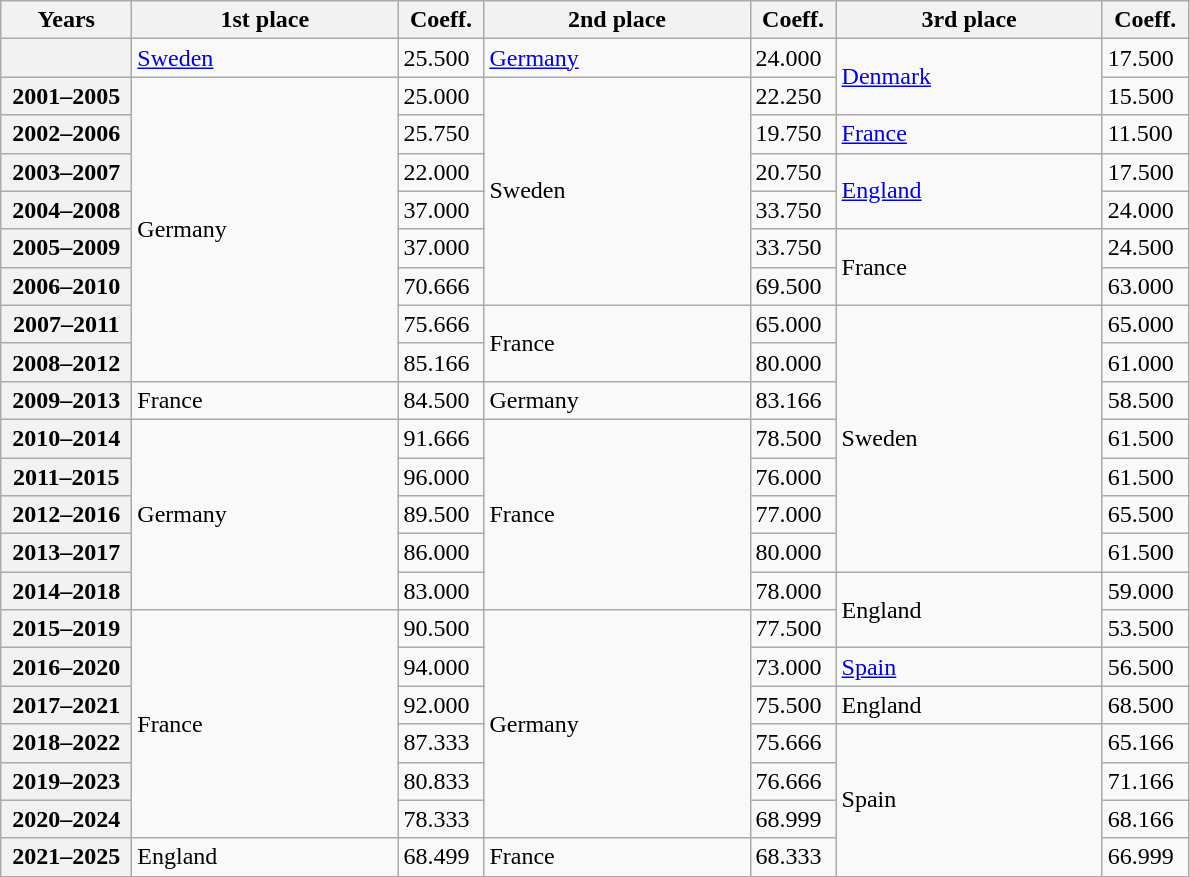<table class="wikitable">
<tr>
<th width=80px>Years</th>
<th width=170px>1st place</th>
<th width=50px>Coeff.</th>
<th width=170px>2nd place</th>
<th width=50px>Coeff.</th>
<th width=170px>3rd place</th>
<th width=50px>Coeff.</th>
</tr>
<tr>
<th></th>
<td> <a href='#'>Sweden</a></td>
<td>25.500</td>
<td> <a href='#'>Germany</a></td>
<td>24.000</td>
<td rowspan="2"> <a href='#'>Denmark</a></td>
<td>17.500</td>
</tr>
<tr>
<th>2001–2005</th>
<td rowspan="8"> Germany</td>
<td>25.000</td>
<td rowspan="6"> Sweden</td>
<td>22.250</td>
<td>15.500</td>
</tr>
<tr>
<th>2002–2006</th>
<td>25.750</td>
<td>19.750</td>
<td> <a href='#'>France</a></td>
<td>11.500</td>
</tr>
<tr>
<th>2003–2007</th>
<td>22.000</td>
<td>20.750</td>
<td rowspan="2"> <a href='#'>England</a></td>
<td>17.500</td>
</tr>
<tr>
<th>2004–2008</th>
<td>37.000</td>
<td>33.750</td>
<td>24.000</td>
</tr>
<tr>
<th>2005–2009</th>
<td>37.000</td>
<td>33.750</td>
<td rowspan="2"> France</td>
<td>24.500</td>
</tr>
<tr>
<th>2006–2010</th>
<td>70.666</td>
<td>69.500</td>
<td>63.000</td>
</tr>
<tr>
<th>2007–2011</th>
<td>75.666</td>
<td rowspan="2"> France</td>
<td>65.000</td>
<td rowspan="7"> Sweden</td>
<td>65.000</td>
</tr>
<tr>
<th>2008–2012</th>
<td>85.166</td>
<td>80.000</td>
<td>61.000</td>
</tr>
<tr>
<th>2009–2013</th>
<td> France</td>
<td>84.500</td>
<td> Germany</td>
<td>83.166</td>
<td>58.500</td>
</tr>
<tr>
<th>2010–2014</th>
<td rowspan="5"> Germany</td>
<td>91.666</td>
<td rowspan="5"> France</td>
<td>78.500</td>
<td>61.500</td>
</tr>
<tr>
<th>2011–2015</th>
<td>96.000</td>
<td>76.000</td>
<td>61.500</td>
</tr>
<tr>
<th>2012–2016</th>
<td>89.500</td>
<td>77.000</td>
<td>65.500</td>
</tr>
<tr>
<th>2013–2017</th>
<td>86.000</td>
<td>80.000</td>
<td>61.500</td>
</tr>
<tr>
<th>2014–2018</th>
<td>83.000</td>
<td>78.000</td>
<td rowspan=2> England</td>
<td>59.000</td>
</tr>
<tr>
<th>2015–2019</th>
<td rowspan=6> France</td>
<td>90.500</td>
<td rowspan=6> Germany</td>
<td>77.500</td>
<td>53.500</td>
</tr>
<tr>
<th>2016–2020</th>
<td>94.000</td>
<td>73.000</td>
<td> <a href='#'>Spain</a></td>
<td>56.500</td>
</tr>
<tr>
<th>2017–2021</th>
<td>92.000</td>
<td>75.500</td>
<td> England</td>
<td>68.500</td>
</tr>
<tr>
<th>2018–2022</th>
<td>87.333</td>
<td>75.666</td>
<td rowspan=4> Spain</td>
<td>65.166</td>
</tr>
<tr>
<th>2019–2023</th>
<td>80.833</td>
<td>76.666</td>
<td>71.166</td>
</tr>
<tr>
<th>2020–2024</th>
<td>78.333</td>
<td>68.999</td>
<td>68.166</td>
</tr>
<tr>
<th>2021–2025</th>
<td> England</td>
<td>68.499</td>
<td> France</td>
<td>68.333</td>
<td>66.999</td>
</tr>
</table>
